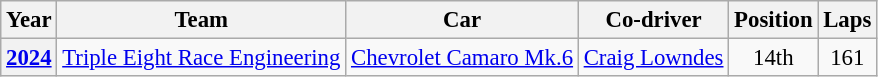<table class="wikitable" style="font-size: 95%;">
<tr>
<th>Year</th>
<th>Team</th>
<th>Car</th>
<th>Co-driver</th>
<th>Position</th>
<th>Laps</th>
</tr>
<tr>
<th><a href='#'>2024</a></th>
<td><a href='#'>Triple Eight Race Engineering</a></td>
<td><a href='#'>Chevrolet Camaro Mk.6</a></td>
<td> <a href='#'>Craig Lowndes</a></td>
<td align="center">14th</td>
<td align="center">161</td>
</tr>
</table>
